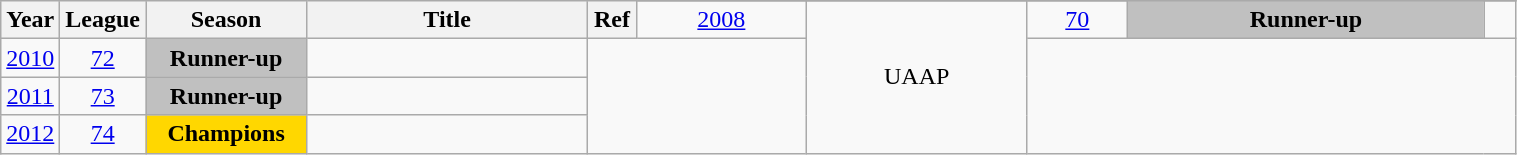<table class="wikitable sortable" style="text-align:center" width="80%">
<tr>
<th style="width:5px;" rowspan="2">Year</th>
<th style="width:25px;" rowspan="2">League</th>
<th style="width:100px;" rowspan="2">Season</th>
<th style="width:180px;" rowspan="2">Title</th>
<th style="width:25px;" rowspan="2">Ref</th>
</tr>
<tr align=center>
<td><a href='#'>2008</a></td>
<td rowspan=4>UAAP</td>
<td><a href='#'>70</a></td>
<td style="background:silver;"><strong>Runner-up</strong></td>
<td></td>
</tr>
<tr align=center>
<td><a href='#'>2010</a></td>
<td><a href='#'>72</a></td>
<td style="background:silver;"><strong>Runner-up</strong></td>
<td></td>
</tr>
<tr align=center>
<td><a href='#'>2011</a></td>
<td><a href='#'>73</a></td>
<td style="background:silver;"><strong>Runner-up</strong></td>
<td></td>
</tr>
<tr align=center>
<td><a href='#'>2012</a></td>
<td><a href='#'>74</a></td>
<td style="background: gold;"><strong>Champions</strong></td>
<td></td>
</tr>
</table>
